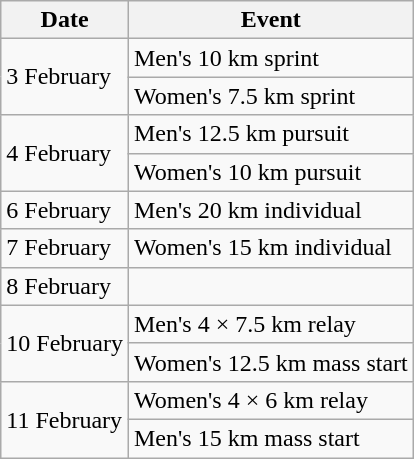<table class="wikitable">
<tr>
<th>Date</th>
<th>Event</th>
</tr>
<tr>
<td rowspan="2">3 February</td>
<td>Men's 10 km sprint</td>
</tr>
<tr>
<td>Women's 7.5 km sprint</td>
</tr>
<tr>
<td rowspan="2">4 February</td>
<td>Men's 12.5 km pursuit</td>
</tr>
<tr>
<td>Women's 10 km pursuit</td>
</tr>
<tr>
<td>6 February</td>
<td>Men's 20 km individual</td>
</tr>
<tr>
<td>7 February</td>
<td>Women's 15 km individual</td>
</tr>
<tr>
<td>8 February</td>
<td></td>
</tr>
<tr>
<td rowspan="2">10 February</td>
<td>Men's 4 × 7.5 km relay</td>
</tr>
<tr>
<td>Women's 12.5 km mass start</td>
</tr>
<tr>
<td rowspan="2">11 February</td>
<td>Women's 4 × 6 km relay</td>
</tr>
<tr>
<td>Men's 15 km mass start</td>
</tr>
</table>
